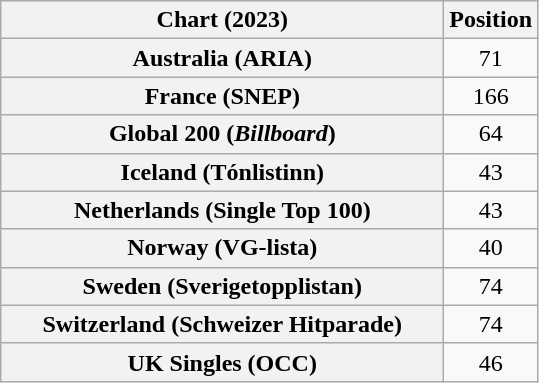<table class="wikitable sortable plainrowheaders" style="text-align:center">
<tr>
<th scope="col" style="width:18em;">Chart (2023)</th>
<th scope="col">Position</th>
</tr>
<tr>
<th scope="row">Australia (ARIA)</th>
<td>71</td>
</tr>
<tr>
<th scope="row">France (SNEP)</th>
<td>166</td>
</tr>
<tr>
<th scope="row">Global 200 (<em>Billboard</em>)</th>
<td>64</td>
</tr>
<tr>
<th scope="row">Iceland (Tónlistinn)</th>
<td>43</td>
</tr>
<tr>
<th scope="row">Netherlands (Single Top 100)</th>
<td>43</td>
</tr>
<tr>
<th scope="row">Norway (VG-lista)</th>
<td>40</td>
</tr>
<tr>
<th scope="row">Sweden (Sverigetopplistan)</th>
<td>74</td>
</tr>
<tr>
<th scope="row">Switzerland (Schweizer Hitparade)</th>
<td>74</td>
</tr>
<tr>
<th scope="row">UK Singles (OCC)</th>
<td>46</td>
</tr>
</table>
